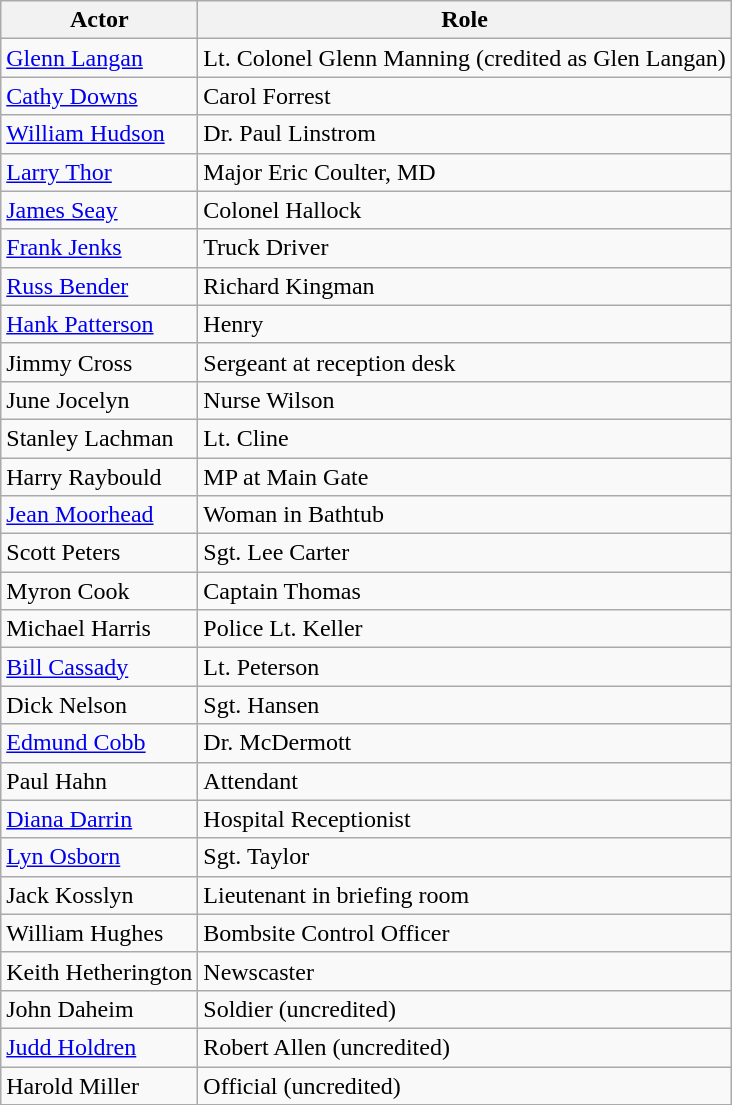<table class="wikitable">
<tr>
<th>Actor</th>
<th>Role</th>
</tr>
<tr>
<td><a href='#'>Glenn Langan</a></td>
<td>Lt. Colonel Glenn Manning (credited as Glen Langan)</td>
</tr>
<tr>
<td><a href='#'>Cathy Downs</a></td>
<td>Carol Forrest</td>
</tr>
<tr>
<td><a href='#'>William Hudson</a></td>
<td>Dr. Paul Linstrom</td>
</tr>
<tr>
<td><a href='#'>Larry Thor</a></td>
<td>Major Eric Coulter, MD</td>
</tr>
<tr>
<td><a href='#'>James Seay</a></td>
<td>Colonel Hallock</td>
</tr>
<tr>
<td><a href='#'>Frank Jenks</a></td>
<td>Truck Driver</td>
</tr>
<tr>
<td><a href='#'>Russ Bender</a></td>
<td>Richard Kingman</td>
</tr>
<tr>
<td><a href='#'>Hank Patterson</a></td>
<td>Henry</td>
</tr>
<tr>
<td>Jimmy Cross</td>
<td>Sergeant at reception desk</td>
</tr>
<tr>
<td>June Jocelyn</td>
<td>Nurse Wilson</td>
</tr>
<tr>
<td>Stanley Lachman</td>
<td>Lt. Cline</td>
</tr>
<tr>
<td>Harry Raybould</td>
<td>MP at Main Gate</td>
</tr>
<tr>
<td><a href='#'>Jean Moorhead</a></td>
<td>Woman in Bathtub</td>
</tr>
<tr>
<td>Scott Peters</td>
<td>Sgt. Lee Carter</td>
</tr>
<tr>
<td>Myron Cook</td>
<td>Captain Thomas</td>
</tr>
<tr>
<td>Michael Harris</td>
<td>Police Lt. Keller</td>
</tr>
<tr>
<td><a href='#'>Bill Cassady</a></td>
<td>Lt. Peterson</td>
</tr>
<tr>
<td>Dick Nelson</td>
<td>Sgt. Hansen</td>
</tr>
<tr>
<td><a href='#'>Edmund Cobb</a></td>
<td>Dr. McDermott</td>
</tr>
<tr>
<td>Paul Hahn</td>
<td>Attendant</td>
</tr>
<tr>
<td><a href='#'>Diana Darrin</a></td>
<td>Hospital Receptionist</td>
</tr>
<tr>
<td><a href='#'>Lyn Osborn</a></td>
<td>Sgt. Taylor</td>
</tr>
<tr>
<td>Jack Kosslyn</td>
<td>Lieutenant in briefing room</td>
</tr>
<tr>
<td>William Hughes</td>
<td>Bombsite Control Officer</td>
</tr>
<tr>
<td>Keith Hetherington</td>
<td>Newscaster</td>
</tr>
<tr>
<td>John Daheim</td>
<td>Soldier (uncredited)</td>
</tr>
<tr>
<td><a href='#'>Judd Holdren</a></td>
<td>Robert Allen (uncredited)</td>
</tr>
<tr>
<td>Harold Miller</td>
<td>Official (uncredited)</td>
</tr>
</table>
